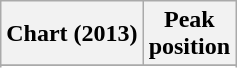<table class="wikitable sortable plainrowheaders">
<tr>
<th>Chart (2013)</th>
<th>Peak<br>position</th>
</tr>
<tr>
</tr>
<tr>
</tr>
<tr>
</tr>
<tr>
</tr>
<tr>
</tr>
<tr>
</tr>
<tr>
</tr>
<tr>
</tr>
</table>
